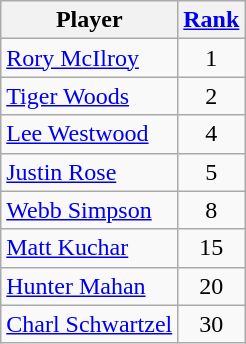<table class=wikitable>
<tr>
<th>Player</th>
<th><a href='#'>Rank</a></th>
</tr>
<tr>
<td> <a href='#'>Rory McIlroy</a></td>
<td align=center>1</td>
</tr>
<tr>
<td> <a href='#'>Tiger Woods</a></td>
<td align=center>2</td>
</tr>
<tr>
<td> <a href='#'>Lee Westwood</a></td>
<td align=center>4</td>
</tr>
<tr>
<td> <a href='#'>Justin Rose</a></td>
<td align=center>5</td>
</tr>
<tr>
<td> <a href='#'>Webb Simpson</a></td>
<td align=center>8</td>
</tr>
<tr>
<td> <a href='#'>Matt Kuchar</a></td>
<td align=center>15</td>
</tr>
<tr>
<td> <a href='#'>Hunter Mahan</a></td>
<td align=center>20</td>
</tr>
<tr>
<td> <a href='#'>Charl Schwartzel</a></td>
<td align=center>30</td>
</tr>
</table>
